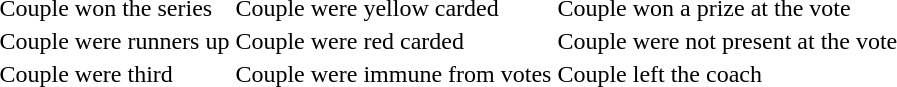<table>
<tr>
<td> Couple won the series</td>
<td> Couple were yellow carded</td>
<td> Couple won a prize at the vote</td>
</tr>
<tr>
<td> Couple were runners up</td>
<td> Couple were red carded</td>
<td> Couple were not present at the vote</td>
</tr>
<tr>
<td> Couple were third</td>
<td> Couple were immune from votes</td>
<td> Couple left the coach</td>
</tr>
</table>
